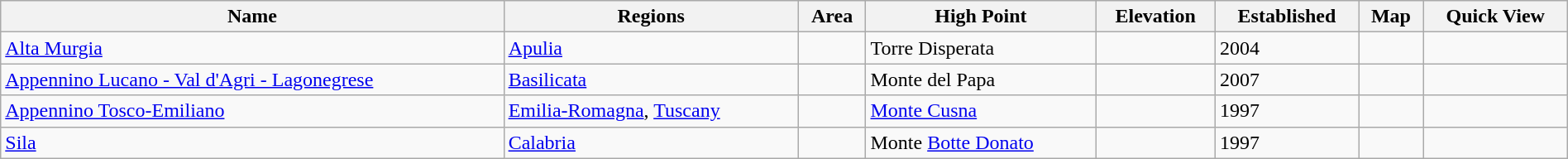<table class="wikitable sortable" border="1" width="100%">
<tr>
<th>Name</th>
<th>Regions</th>
<th>Area</th>
<th>High Point</th>
<th>Elevation</th>
<th>Established</th>
<th>Map</th>
<th>Quick View</th>
</tr>
<tr>
<td><a href='#'>Alta Murgia</a></td>
<td><a href='#'>Apulia</a></td>
<td></td>
<td>Torre Disperata</td>
<td></td>
<td>2004</td>
<td></td>
<td></td>
</tr>
<tr>
<td><a href='#'>Appennino Lucano - Val d'Agri - Lagonegrese</a></td>
<td><a href='#'>Basilicata</a></td>
<td></td>
<td>Monte del Papa</td>
<td></td>
<td>2007</td>
<td></td>
<td></td>
</tr>
<tr>
<td><a href='#'>Appennino Tosco-Emiliano</a></td>
<td><a href='#'>Emilia-Romagna</a>, <a href='#'>Tuscany</a></td>
<td></td>
<td><a href='#'>Monte Cusna</a></td>
<td></td>
<td>1997</td>
<td></td>
<td></td>
</tr>
<tr>
<td><a href='#'>Sila</a></td>
<td><a href='#'>Calabria</a></td>
<td></td>
<td>Monte <a href='#'>Botte Donato</a></td>
<td></td>
<td>1997</td>
<td></td>
<td></td>
</tr>
</table>
